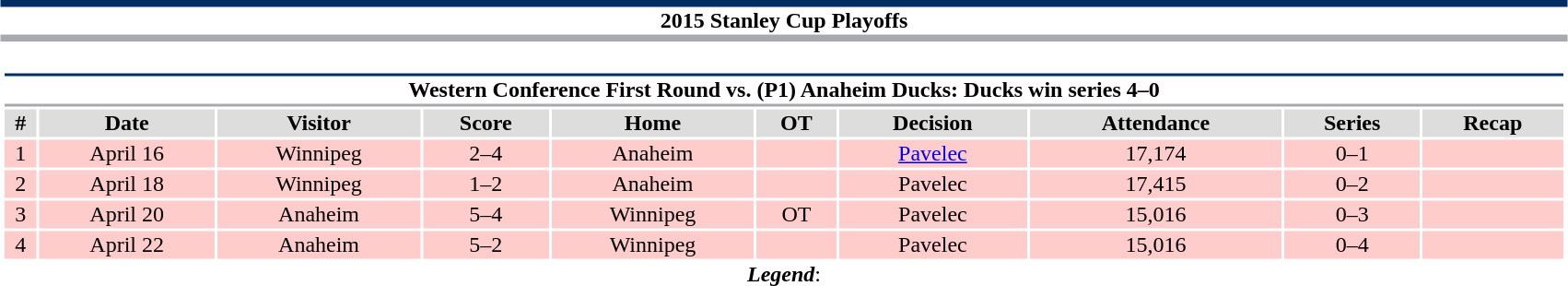<table class="toccolours" width=90% style="clear:both; margin:1.5em auto; text-align:center;">
<tr>
<th colspan=11 style="background:#FFFFFF; border-top:#002E62 5px solid; border-bottom:#A8A9AD 5px solid;">2015 Stanley Cup Playoffs</th>
</tr>
<tr>
<td colspan=10><br><table class="toccolours collapsible collapsed" width=100%>
<tr>
<th colspan=10 style="background:#FFFFFF; border-top:#002E62 2px solid; border-bottom:#A8A9AD 2px solid;">Western Conference First Round vs. (P1) Anaheim Ducks: Ducks win series 4–0</th>
</tr>
<tr align="center" bgcolor="#dddddd">
<th>#</th>
<th>Date</th>
<th>Visitor</th>
<th>Score</th>
<th>Home</th>
<th>OT</th>
<th>Decision</th>
<th>Attendance</th>
<th>Series</th>
<th>Recap</th>
</tr>
<tr style="text-align:center; background:#fcc;">
<td>1</td>
<td>April 16</td>
<td>Winnipeg</td>
<td>2–4</td>
<td>Anaheim</td>
<td></td>
<td><a href='#'>Pavelec</a></td>
<td>17,174</td>
<td>0–1</td>
<td></td>
</tr>
<tr style="text-align:center; background:#fcc;">
<td>2</td>
<td>April 18</td>
<td>Winnipeg</td>
<td>1–2</td>
<td>Anaheim</td>
<td></td>
<td>Pavelec</td>
<td>17,415</td>
<td>0–2</td>
<td></td>
</tr>
<tr style="text-align:center; background:#fcc;">
<td>3</td>
<td>April 20</td>
<td>Anaheim</td>
<td>5–4</td>
<td>Winnipeg</td>
<td>OT</td>
<td>Pavelec</td>
<td>15,016</td>
<td>0–3</td>
<td></td>
</tr>
<tr style="text-align:center; background:#fcc;">
<td>4</td>
<td>April 22</td>
<td>Anaheim</td>
<td>5–2</td>
<td>Winnipeg</td>
<td></td>
<td>Pavelec</td>
<td>15,016</td>
<td>0–4</td>
<td></td>
</tr>
</table>
<strong><em>Legend</em></strong>:

</td>
</tr>
</table>
